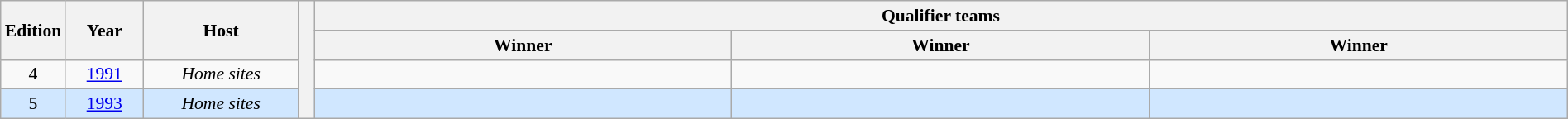<table class="wikitable" style="font-size:90%; width:100%; text-align:center;">
<tr>
<th rowspan=2 width=3%>Edition</th>
<th rowspan=2 width=5%>Year</th>
<th rowspan=2 width=10%>Host</th>
<th width=1% rowspan=4></th>
<th colspan=3>Qualifier teams</th>
</tr>
<tr>
<th width=27%>Winner</th>
<th width=27%>Winner</th>
<th width=27%>Winner</th>
</tr>
<tr>
<td>4</td>
<td><a href='#'>1991</a></td>
<td> <em>Home sites</em></td>
<td><strong></strong></td>
<td><strong></strong></td>
<td><strong></strong></td>
</tr>
<tr bgcolor=#D0E7FF>
<td>5</td>
<td><a href='#'>1993</a></td>
<td> <em>Home sites</em></td>
<td><strong></strong></td>
<td><strong></strong></td>
<td><strong></strong></td>
</tr>
</table>
